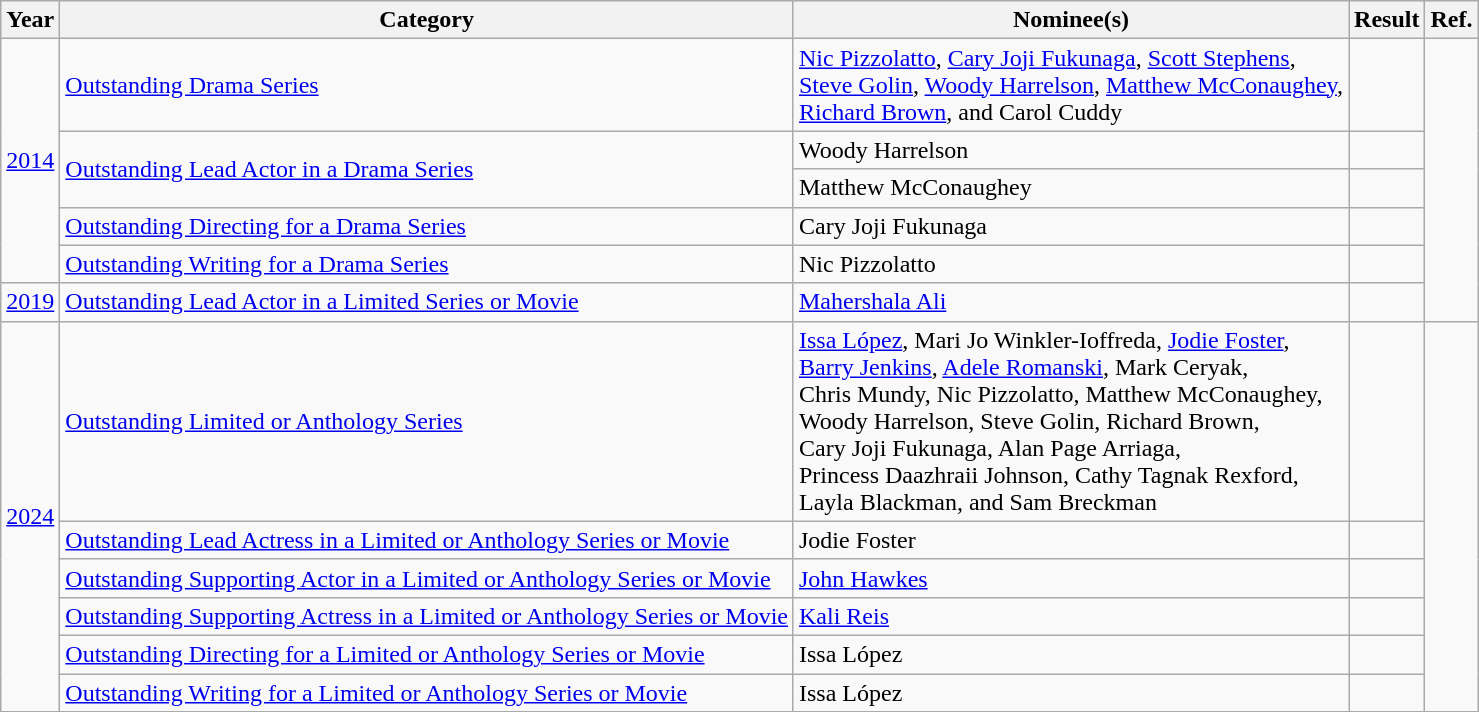<table class="wikitable plainrowheaders">
<tr>
<th>Year</th>
<th>Category</th>
<th>Nominee(s)</th>
<th>Result</th>
<th>Ref.</th>
</tr>
<tr>
<td rowspan="5"><a href='#'>2014</a></td>
<td><a href='#'>Outstanding Drama Series</a></td>
<td><a href='#'>Nic Pizzolatto</a>, <a href='#'>Cary Joji Fukunaga</a>, <a href='#'>Scott Stephens</a>, <br> <a href='#'>Steve Golin</a>, <a href='#'>Woody Harrelson</a>, <a href='#'>Matthew McConaughey</a>, <br> <a href='#'>Richard Brown</a>, and Carol Cuddy</td>
<td></td>
<td align="center" rowspan="6"></td>
</tr>
<tr>
<td rowspan="2"><a href='#'>Outstanding Lead Actor in a Drama Series</a></td>
<td>Woody Harrelson</td>
<td></td>
</tr>
<tr>
<td>Matthew McConaughey</td>
<td></td>
</tr>
<tr>
<td><a href='#'>Outstanding Directing for a Drama Series</a></td>
<td>Cary Joji Fukunaga </td>
<td></td>
</tr>
<tr>
<td><a href='#'>Outstanding Writing for a Drama Series</a></td>
<td>Nic Pizzolatto </td>
<td></td>
</tr>
<tr>
<td><a href='#'>2019</a></td>
<td><a href='#'>Outstanding Lead Actor in a Limited Series or Movie</a></td>
<td><a href='#'>Mahershala Ali</a></td>
<td></td>
</tr>
<tr>
<td rowspan="6"><a href='#'>2024</a></td>
<td><a href='#'>Outstanding Limited or Anthology Series</a></td>
<td><a href='#'>Issa López</a>, Mari Jo Winkler-Ioffreda, <a href='#'>Jodie Foster</a>, <br> <a href='#'>Barry Jenkins</a>, <a href='#'>Adele Romanski</a>, Mark Ceryak, <br> Chris Mundy, Nic Pizzolatto, Matthew McConaughey, <br> Woody Harrelson, Steve Golin, Richard Brown, <br> Cary Joji Fukunaga, Alan Page Arriaga, <br> Princess Daazhraii Johnson, Cathy Tagnak Rexford, <br> Layla Blackman, and Sam Breckman</td>
<td></td>
<td align="center" rowspan="6"></td>
</tr>
<tr>
<td><a href='#'>Outstanding Lead Actress in a Limited or Anthology Series or Movie</a></td>
<td>Jodie Foster</td>
<td></td>
</tr>
<tr>
<td><a href='#'>Outstanding Supporting Actor in a Limited or Anthology Series or Movie</a></td>
<td><a href='#'>John Hawkes</a></td>
<td></td>
</tr>
<tr>
<td><a href='#'>Outstanding Supporting Actress in a Limited or Anthology Series or Movie</a></td>
<td><a href='#'>Kali Reis</a></td>
<td></td>
</tr>
<tr>
<td><a href='#'>Outstanding Directing for a Limited or Anthology Series or Movie</a></td>
<td>Issa López</td>
<td></td>
</tr>
<tr>
<td><a href='#'>Outstanding Writing for a Limited or Anthology Series or Movie</a></td>
<td>Issa López </td>
<td></td>
</tr>
</table>
